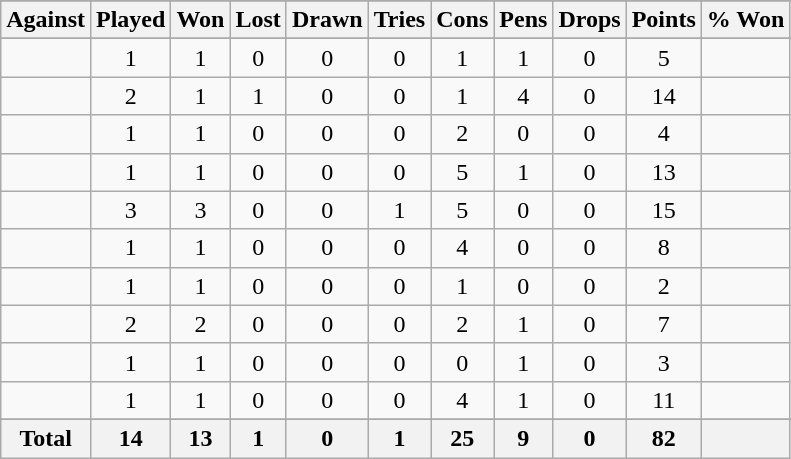<table class="sortable wikitable" style="text-align: center;">
<tr>
</tr>
<tr>
<th>Against</th>
<th>Played</th>
<th>Won</th>
<th>Lost</th>
<th>Drawn</th>
<th>Tries</th>
<th>Cons</th>
<th>Pens</th>
<th>Drops</th>
<th>Points</th>
<th>% Won</th>
</tr>
<tr bgcolor="#d0ffd0" align="center">
</tr>
<tr>
<td align="left"></td>
<td>1</td>
<td>1</td>
<td>0</td>
<td>0</td>
<td>0</td>
<td>1</td>
<td>1</td>
<td>0</td>
<td>5</td>
<td></td>
</tr>
<tr>
<td align="left"></td>
<td>2</td>
<td>1</td>
<td>1</td>
<td>0</td>
<td>0</td>
<td>1</td>
<td>4</td>
<td>0</td>
<td>14</td>
<td></td>
</tr>
<tr>
<td align="left"></td>
<td>1</td>
<td>1</td>
<td>0</td>
<td>0</td>
<td>0</td>
<td>2</td>
<td>0</td>
<td>0</td>
<td>4</td>
<td></td>
</tr>
<tr>
<td align="left"></td>
<td>1</td>
<td>1</td>
<td>0</td>
<td>0</td>
<td>0</td>
<td>5</td>
<td>1</td>
<td>0</td>
<td>13</td>
<td></td>
</tr>
<tr>
<td align="left"></td>
<td>3</td>
<td>3</td>
<td>0</td>
<td>0</td>
<td>1</td>
<td>5</td>
<td>0</td>
<td>0</td>
<td>15</td>
<td></td>
</tr>
<tr>
<td align="left"></td>
<td>1</td>
<td>1</td>
<td>0</td>
<td>0</td>
<td>0</td>
<td>4</td>
<td>0</td>
<td>0</td>
<td>8</td>
<td></td>
</tr>
<tr>
<td align="left"></td>
<td>1</td>
<td>1</td>
<td>0</td>
<td>0</td>
<td>0</td>
<td>1</td>
<td>0</td>
<td>0</td>
<td>2</td>
<td></td>
</tr>
<tr>
<td align="left"></td>
<td>2</td>
<td>2</td>
<td>0</td>
<td>0</td>
<td>0</td>
<td>2</td>
<td>1</td>
<td>0</td>
<td>7</td>
<td></td>
</tr>
<tr>
<td align="left"></td>
<td>1</td>
<td>1</td>
<td>0</td>
<td>0</td>
<td>0</td>
<td>0</td>
<td>1</td>
<td>0</td>
<td>3</td>
<td></td>
</tr>
<tr>
<td align="left"></td>
<td>1</td>
<td>1</td>
<td>0</td>
<td>0</td>
<td>0</td>
<td>4</td>
<td>1</td>
<td>0</td>
<td>11</td>
<td></td>
</tr>
<tr>
</tr>
<tr class="sortbottom">
<th>Total</th>
<th>14</th>
<th>13</th>
<th>1</th>
<th>0</th>
<th>1</th>
<th>25</th>
<th>9</th>
<th>0</th>
<th>82</th>
<th></th>
</tr>
</table>
